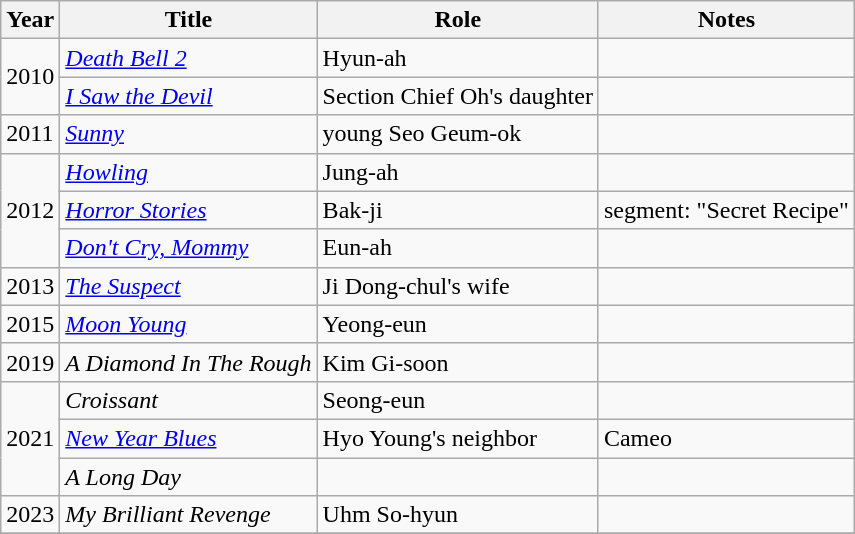<table class="wikitable sortable">
<tr>
<th>Year</th>
<th>Title</th>
<th>Role</th>
<th class="unsortable">Notes</th>
</tr>
<tr>
<td rowspan=2>2010</td>
<td><em><a href='#'>Death Bell 2</a></em></td>
<td>Hyun-ah</td>
<td></td>
</tr>
<tr>
<td><em><a href='#'>I Saw the Devil</a></em></td>
<td>Section Chief Oh's daughter</td>
<td></td>
</tr>
<tr>
<td>2011</td>
<td><em><a href='#'>Sunny</a></em></td>
<td>young Seo Geum-ok</td>
<td></td>
</tr>
<tr>
<td rowspan=3>2012</td>
<td><em><a href='#'>Howling</a></em></td>
<td>Jung-ah</td>
<td></td>
</tr>
<tr>
<td><em><a href='#'>Horror Stories</a></em></td>
<td>Bak-ji</td>
<td>segment: "Secret Recipe"</td>
</tr>
<tr>
<td><em><a href='#'>Don't Cry, Mommy</a></em></td>
<td>Eun-ah</td>
<td></td>
</tr>
<tr>
<td>2013</td>
<td><em><a href='#'>The Suspect</a></em></td>
<td>Ji Dong-chul's wife</td>
<td></td>
</tr>
<tr>
<td>2015</td>
<td><em><a href='#'>Moon Young</a></em></td>
<td>Yeong-eun</td>
<td></td>
</tr>
<tr>
<td>2019</td>
<td><em>A Diamond In The Rough</em></td>
<td>Kim Gi-soon</td>
<td></td>
</tr>
<tr>
<td rowspan=3>2021</td>
<td><em>Croissant</em></td>
<td>Seong-eun</td>
<td></td>
</tr>
<tr>
<td><em><a href='#'>New Year Blues</a></em></td>
<td>Hyo Young's neighbor</td>
<td>Cameo</td>
</tr>
<tr>
<td><em>A Long Day</em></td>
<td></td>
<td></td>
</tr>
<tr>
<td>2023</td>
<td><em>My Brilliant Revenge</em></td>
<td>Uhm So-hyun</td>
<td></td>
</tr>
<tr>
</tr>
</table>
